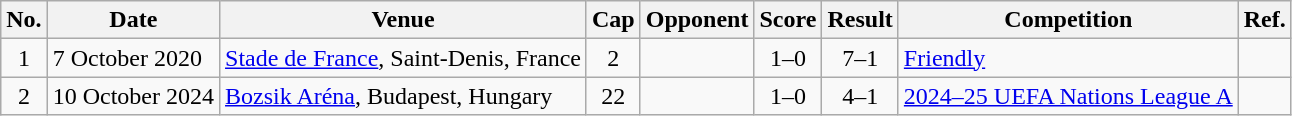<table class="wikitable">
<tr>
<th scope="col">No.</th>
<th scope="col">Date</th>
<th scope="col">Venue</th>
<th scope="col">Cap</th>
<th scope="col">Opponent</th>
<th scope="col">Score</th>
<th scope="col">Result</th>
<th scope="col">Competition</th>
<th scope = "col">Ref.</th>
</tr>
<tr>
<td align="center">1</td>
<td>7 October 2020</td>
<td><a href='#'>Stade de France</a>, Saint-Denis, France</td>
<td align="center">2</td>
<td></td>
<td align="center">1–0</td>
<td align="center">7–1</td>
<td><a href='#'>Friendly</a></td>
<td align="center"></td>
</tr>
<tr>
<td align="center">2</td>
<td>10 October 2024</td>
<td><a href='#'>Bozsik Aréna</a>, Budapest, Hungary</td>
<td align="center">22</td>
<td></td>
<td align="center">1–0</td>
<td align="center">4–1</td>
<td><a href='#'>2024–25 UEFA Nations League A</a></td>
<td align="center"></td>
</tr>
</table>
